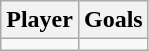<table class="wikitable sortable" style="text-align: center;">
<tr>
<th>Player</th>
<th>Goals</th>
</tr>
<tr>
<td style="text-align: left;"></td>
<td></td>
</tr>
</table>
